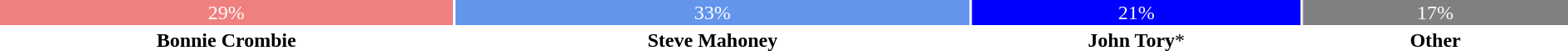<table style="width:100%; text-align:center;">
<tr style="color:white;">
<td style="background:lightcoral; width:29%;">29%</td>
<td style="background:cornflowerblue; width:33%;">33%</td>
<td style="background:blue; width:21%;">21%</td>
<td style="background:gray; width:17%;">17%</td>
</tr>
<tr>
<td><span><strong>Bonnie Crombie</strong></span></td>
<td><span><strong>Steve Mahoney</strong></span></td>
<td><span><strong>John Tory</strong>*</span></td>
<td><span><strong>Other</strong></span></td>
</tr>
</table>
